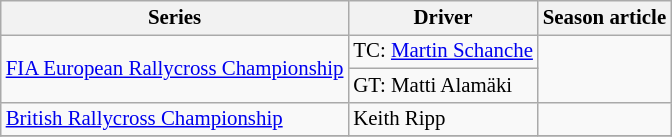<table class="wikitable" style="font-size: 87%;">
<tr>
<th>Series</th>
<th>Driver</th>
<th>Season article</th>
</tr>
<tr>
<td rowspan=2><a href='#'>FIA European Rallycross Championship</a></td>
<td>TC:  <a href='#'>Martin Schanche</a></td>
<td rowspan=2></td>
</tr>
<tr>
<td>GT:  Matti Alamäki</td>
</tr>
<tr>
<td><a href='#'>British Rallycross Championship</a></td>
<td> Keith Ripp</td>
<td></td>
</tr>
<tr>
</tr>
</table>
